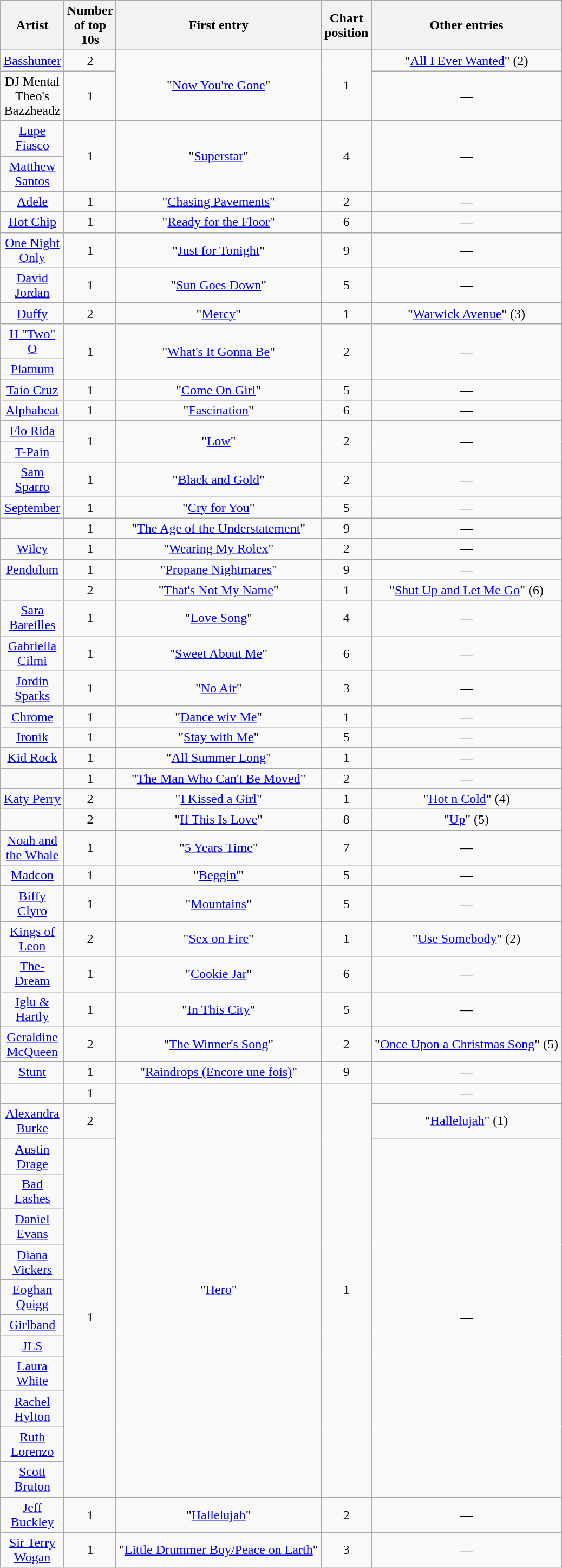<table class="wikitable sortable mw-collapsible mw-collapsed" style="text-align: center;">
<tr>
<th scope="col" style="width:55px;">Artist</th>
<th scope="col" style="width:55px;" data-sort-type="number">Number of top 10s</th>
<th scope="col" style="text-align:center;">First entry</th>
<th scope="col" style="width:55px;" data-sort-type="number">Chart position</th>
<th scope="col" style="text-align:center;">Other entries</th>
</tr>
<tr>
<td><a href='#'>Basshunter</a></td>
<td>2</td>
<td rowspan="2">"<a href='#'>Now You're Gone</a>"</td>
<td rowspan="2">1</td>
<td>"<a href='#'>All I Ever Wanted</a>" (2)</td>
</tr>
<tr>
<td>DJ Mental Theo's Bazzheadz</td>
<td>1</td>
<td>—</td>
</tr>
<tr>
<td><a href='#'>Lupe Fiasco</a></td>
<td rowspan="2">1</td>
<td rowspan="2">"<a href='#'>Superstar</a>"</td>
<td rowspan="2">4</td>
<td rowspan="2">—</td>
</tr>
<tr>
<td><a href='#'>Matthew Santos</a></td>
</tr>
<tr>
<td><a href='#'>Adele</a></td>
<td>1</td>
<td>"<a href='#'>Chasing Pavements</a>"</td>
<td>2</td>
<td>—</td>
</tr>
<tr>
<td><a href='#'>Hot Chip</a></td>
<td>1</td>
<td>"<a href='#'>Ready for the Floor</a>"</td>
<td>6</td>
<td>—</td>
</tr>
<tr>
<td><a href='#'>One Night Only</a></td>
<td>1</td>
<td>"<a href='#'>Just for Tonight</a>"</td>
<td>9</td>
<td>—</td>
</tr>
<tr>
<td><a href='#'>David Jordan</a></td>
<td>1</td>
<td>"<a href='#'>Sun Goes Down</a>"</td>
<td>5</td>
<td>—</td>
</tr>
<tr>
<td><a href='#'>Duffy</a></td>
<td>2</td>
<td>"<a href='#'>Mercy</a>"</td>
<td>1</td>
<td>"<a href='#'>Warwick Avenue</a>" (3)</td>
</tr>
<tr>
<td><a href='#'>H "Two" O</a></td>
<td rowspan="2">1</td>
<td rowspan="2">"<a href='#'>What's It Gonna Be</a>"</td>
<td rowspan="2">2</td>
<td rowspan="2">—</td>
</tr>
<tr>
<td><a href='#'>Platnum</a></td>
</tr>
<tr>
<td><a href='#'>Taio Cruz</a></td>
<td>1</td>
<td>"<a href='#'>Come On Girl</a>"</td>
<td>5</td>
<td>—</td>
</tr>
<tr>
<td><a href='#'>Alphabeat</a></td>
<td>1</td>
<td>"<a href='#'>Fascination</a>"</td>
<td>6</td>
<td>—</td>
</tr>
<tr>
<td><a href='#'>Flo Rida</a></td>
<td rowspan="2">1</td>
<td rowspan="2">"<a href='#'>Low</a>"</td>
<td rowspan="2">2</td>
<td rowspan="2">—</td>
</tr>
<tr>
<td><a href='#'>T-Pain</a></td>
</tr>
<tr>
<td><a href='#'>Sam Sparro</a></td>
<td>1</td>
<td>"<a href='#'>Black and Gold</a>"</td>
<td>2</td>
<td>—</td>
</tr>
<tr>
<td><a href='#'>September</a></td>
<td>1</td>
<td>"<a href='#'>Cry for You</a>"</td>
<td>5</td>
<td>—</td>
</tr>
<tr>
<td></td>
<td>1</td>
<td>"<a href='#'>The Age of the Understatement</a>"</td>
<td>9</td>
<td>—</td>
</tr>
<tr>
<td><a href='#'>Wiley</a></td>
<td>1</td>
<td>"<a href='#'>Wearing My Rolex</a>"</td>
<td>2</td>
<td>—</td>
</tr>
<tr>
<td><a href='#'>Pendulum</a></td>
<td>1</td>
<td>"<a href='#'>Propane Nightmares</a>"</td>
<td>9</td>
<td>—</td>
</tr>
<tr>
<td></td>
<td>2</td>
<td>"<a href='#'>That's Not My Name</a>"</td>
<td>1</td>
<td>"<a href='#'>Shut Up and Let Me Go</a>" (6)</td>
</tr>
<tr>
<td><a href='#'>Sara Bareilles</a></td>
<td>1</td>
<td>"<a href='#'>Love Song</a>"</td>
<td>4</td>
<td>—</td>
</tr>
<tr>
<td><a href='#'>Gabriella Cilmi</a></td>
<td>1</td>
<td>"<a href='#'>Sweet About Me</a>"</td>
<td>6</td>
<td>—</td>
</tr>
<tr>
<td><a href='#'>Jordin Sparks</a></td>
<td>1</td>
<td>"<a href='#'>No Air</a>"</td>
<td>3</td>
<td>—</td>
</tr>
<tr>
<td><a href='#'>Chrome</a></td>
<td>1</td>
<td>"<a href='#'>Dance wiv Me</a>"</td>
<td>1</td>
<td>—</td>
</tr>
<tr>
<td><a href='#'>Ironik</a></td>
<td>1</td>
<td>"<a href='#'>Stay with Me</a>"</td>
<td>5</td>
<td>—</td>
</tr>
<tr>
<td><a href='#'>Kid Rock</a></td>
<td>1</td>
<td>"<a href='#'>All Summer Long</a>"</td>
<td>1</td>
<td>—</td>
</tr>
<tr>
<td></td>
<td>1</td>
<td>"<a href='#'>The Man Who Can't Be Moved</a>"</td>
<td>2</td>
<td>—</td>
</tr>
<tr>
<td><a href='#'>Katy Perry</a></td>
<td>2</td>
<td>"<a href='#'>I Kissed a Girl</a>"</td>
<td>1</td>
<td>"<a href='#'>Hot n Cold</a>" (4)</td>
</tr>
<tr>
<td></td>
<td>2</td>
<td>"<a href='#'>If This Is Love</a>"</td>
<td>8</td>
<td>"<a href='#'>Up</a>" (5)</td>
</tr>
<tr>
<td><a href='#'>Noah and the Whale</a></td>
<td>1</td>
<td>"<a href='#'>5 Years Time</a>"</td>
<td>7</td>
<td>—</td>
</tr>
<tr>
<td><a href='#'>Madcon</a></td>
<td>1</td>
<td>"<a href='#'>Beggin'</a>"</td>
<td>5</td>
<td>—</td>
</tr>
<tr>
<td><a href='#'>Biffy Clyro</a></td>
<td>1</td>
<td>"<a href='#'>Mountains</a>"</td>
<td>5</td>
<td>—</td>
</tr>
<tr>
<td><a href='#'>Kings of Leon</a></td>
<td>2</td>
<td>"<a href='#'>Sex on Fire</a>"</td>
<td>1</td>
<td>"<a href='#'>Use Somebody</a>" (2)</td>
</tr>
<tr>
<td><a href='#'>The-Dream</a></td>
<td>1</td>
<td>"<a href='#'>Cookie Jar</a>"</td>
<td>6</td>
<td>—</td>
</tr>
<tr>
<td><a href='#'>Iglu & Hartly</a></td>
<td>1</td>
<td>"<a href='#'>In This City</a>"</td>
<td>5</td>
<td>—</td>
</tr>
<tr>
<td><a href='#'>Geraldine McQueen</a></td>
<td>2</td>
<td>"<a href='#'>The Winner's Song</a>"</td>
<td>2</td>
<td>"<a href='#'>Once Upon a Christmas Song</a>" (5)</td>
</tr>
<tr>
<td><a href='#'>Stunt</a></td>
<td>1</td>
<td>"<a href='#'>Raindrops (Encore une fois)</a>"</td>
<td>9</td>
<td>—</td>
</tr>
<tr>
<td><em></em></td>
<td>1</td>
<td rowspan="13">"<a href='#'>Hero</a>"</td>
<td rowspan="13">1</td>
<td>—</td>
</tr>
<tr>
<td><a href='#'>Alexandra Burke</a></td>
<td>2</td>
<td>"<a href='#'>Hallelujah</a>" (1)</td>
</tr>
<tr>
<td><a href='#'>Austin Drage</a></td>
<td rowspan="11">1</td>
<td rowspan="11">—</td>
</tr>
<tr>
<td><a href='#'>Bad Lashes</a></td>
</tr>
<tr>
<td><a href='#'>Daniel Evans</a></td>
</tr>
<tr>
<td><a href='#'>Diana Vickers</a></td>
</tr>
<tr>
<td><a href='#'>Eoghan Quigg</a></td>
</tr>
<tr>
<td><a href='#'>Girlband</a></td>
</tr>
<tr>
<td><a href='#'>JLS</a></td>
</tr>
<tr>
<td><a href='#'>Laura White</a></td>
</tr>
<tr>
<td><a href='#'>Rachel Hylton</a></td>
</tr>
<tr>
<td><a href='#'>Ruth Lorenzo</a></td>
</tr>
<tr>
<td><a href='#'>Scott Bruton</a></td>
</tr>
<tr>
<td><a href='#'>Jeff Buckley</a></td>
<td>1</td>
<td>"<a href='#'>Hallelujah</a>"</td>
<td>2</td>
<td>—</td>
</tr>
<tr>
<td><a href='#'>Sir Terry Wogan</a></td>
<td>1</td>
<td>"<a href='#'>Little Drummer Boy/Peace on Earth</a>" </td>
<td>3</td>
<td>—</td>
</tr>
</table>
